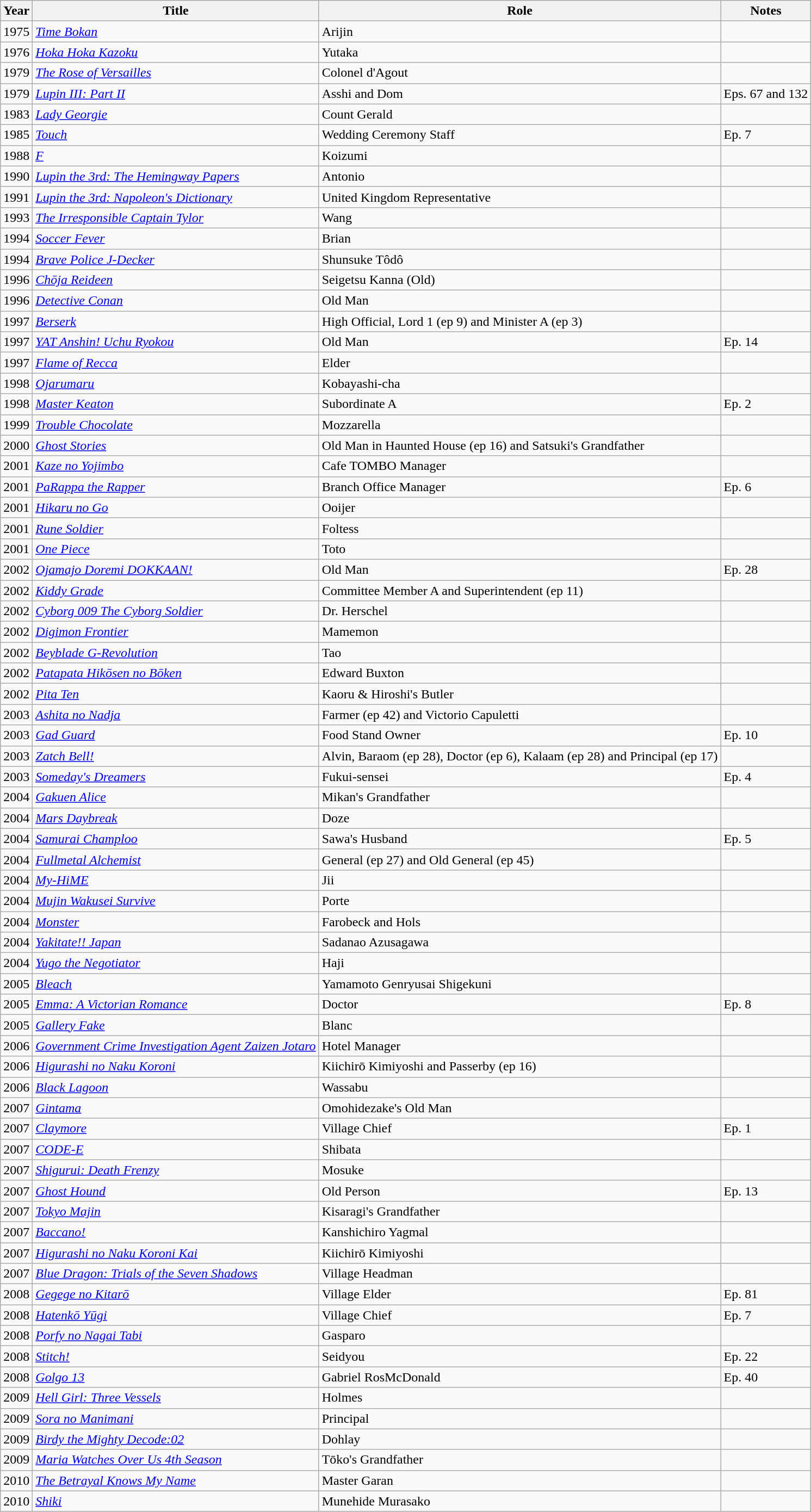<table class="wikitable sortable plainrowheaders">
<tr>
<th>Year</th>
<th>Title</th>
<th>Role</th>
<th class="unsortable">Notes</th>
</tr>
<tr>
<td>1975</td>
<td><em><a href='#'>Time Bokan</a></em></td>
<td>Arijin</td>
<td></td>
</tr>
<tr>
<td>1976</td>
<td><em><a href='#'>Hoka Hoka Kazoku</a></em></td>
<td>Yutaka</td>
<td></td>
</tr>
<tr>
<td>1979</td>
<td><em><a href='#'>The Rose of Versailles</a></em></td>
<td>Colonel d'Agout</td>
<td></td>
</tr>
<tr>
<td>1979</td>
<td><em><a href='#'>Lupin III: Part II</a></em></td>
<td>Asshi and Dom</td>
<td>Eps. 67 and 132</td>
</tr>
<tr>
<td>1983</td>
<td><em><a href='#'>Lady Georgie</a></em></td>
<td>Count Gerald</td>
<td></td>
</tr>
<tr>
<td>1985</td>
<td><em><a href='#'>Touch</a></em></td>
<td>Wedding Ceremony Staff</td>
<td>Ep. 7</td>
</tr>
<tr>
<td>1988</td>
<td><em><a href='#'>F</a></em></td>
<td>Koizumi</td>
<td></td>
</tr>
<tr>
<td>1990</td>
<td><em><a href='#'>Lupin the 3rd: The Hemingway Papers</a></em></td>
<td>Antonio</td>
<td></td>
</tr>
<tr>
<td>1991</td>
<td><em><a href='#'>Lupin the 3rd: Napoleon's Dictionary</a></em></td>
<td>United Kingdom Representative</td>
<td></td>
</tr>
<tr>
<td>1993</td>
<td><em><a href='#'>The Irresponsible Captain Tylor</a></em></td>
<td>Wang</td>
<td></td>
</tr>
<tr>
<td>1994</td>
<td><em><a href='#'>Soccer Fever</a></em></td>
<td>Brian</td>
<td></td>
</tr>
<tr>
<td>1994</td>
<td><em><a href='#'>Brave Police J-Decker</a></em></td>
<td>Shunsuke Tôdô</td>
<td></td>
</tr>
<tr>
<td>1996</td>
<td><em><a href='#'>Chōja Reideen</a></em></td>
<td>Seigetsu Kanna (Old)</td>
<td></td>
</tr>
<tr>
<td>1996</td>
<td><em><a href='#'>Detective Conan</a></em></td>
<td>Old Man</td>
<td></td>
</tr>
<tr>
<td>1997</td>
<td><em><a href='#'>Berserk</a></em></td>
<td>High Official, Lord 1 (ep 9) and Minister A (ep 3)</td>
<td></td>
</tr>
<tr>
<td>1997</td>
<td><em><a href='#'>YAT Anshin! Uchu Ryokou</a></em></td>
<td>Old Man</td>
<td>Ep. 14</td>
</tr>
<tr>
<td>1997</td>
<td><em><a href='#'>Flame of Recca</a></em></td>
<td>Elder</td>
<td></td>
</tr>
<tr>
<td>1998</td>
<td><em><a href='#'>Ojarumaru</a></em></td>
<td>Kobayashi-cha</td>
<td></td>
</tr>
<tr>
<td>1998</td>
<td><em><a href='#'>Master Keaton</a></em></td>
<td>Subordinate A</td>
<td>Ep. 2</td>
</tr>
<tr>
<td>1999</td>
<td><em><a href='#'>Trouble Chocolate</a></em></td>
<td>Mozzarella</td>
<td></td>
</tr>
<tr>
<td>2000</td>
<td><em><a href='#'>Ghost Stories</a></em></td>
<td>Old Man in Haunted House (ep 16) and Satsuki's Grandfather</td>
<td></td>
</tr>
<tr>
<td>2001</td>
<td><em><a href='#'>Kaze no Yojimbo</a></em></td>
<td>Cafe TOMBO Manager</td>
<td></td>
</tr>
<tr>
<td>2001</td>
<td><a href='#'><em>PaRappa the Rapper</em></a></td>
<td>Branch Office Manager</td>
<td>Ep. 6</td>
</tr>
<tr>
<td>2001</td>
<td><em><a href='#'>Hikaru no Go</a></em></td>
<td>Ooijer</td>
<td></td>
</tr>
<tr>
<td>2001</td>
<td><em><a href='#'>Rune Soldier</a></em></td>
<td>Foltess</td>
<td></td>
</tr>
<tr>
<td>2001</td>
<td><em><a href='#'>One Piece</a></em></td>
<td>Toto</td>
<td></td>
</tr>
<tr>
<td>2002</td>
<td><em><a href='#'>Ojamajo Doremi DOKKAAN!</a></em></td>
<td>Old Man</td>
<td>Ep. 28</td>
</tr>
<tr>
<td>2002</td>
<td><em><a href='#'>Kiddy Grade</a></em></td>
<td>Committee Member A and Superintendent (ep 11)</td>
<td></td>
</tr>
<tr>
<td>2002</td>
<td><em><a href='#'>Cyborg 009 The Cyborg Soldier</a></em></td>
<td>Dr. Herschel</td>
<td></td>
</tr>
<tr>
<td>2002</td>
<td><em><a href='#'>Digimon Frontier</a></em></td>
<td>Mamemon</td>
<td></td>
</tr>
<tr>
<td>2002</td>
<td><em><a href='#'>Beyblade G-Revolution</a></em></td>
<td>Tao</td>
<td></td>
</tr>
<tr>
<td>2002</td>
<td><em><a href='#'>Patapata Hikōsen no Bōken</a></em></td>
<td>Edward Buxton</td>
<td></td>
</tr>
<tr>
<td>2002</td>
<td><em><a href='#'>Pita Ten</a></em></td>
<td>Kaoru & Hiroshi's Butler</td>
<td></td>
</tr>
<tr>
<td>2003</td>
<td><em><a href='#'>Ashita no Nadja</a></em></td>
<td>Farmer (ep 42) and Victorio Capuletti</td>
<td></td>
</tr>
<tr>
<td>2003</td>
<td><em><a href='#'>Gad Guard</a></em></td>
<td>Food Stand Owner</td>
<td>Ep. 10</td>
</tr>
<tr>
<td>2003</td>
<td><em><a href='#'>Zatch Bell!</a></em></td>
<td>Alvin, Baraom (ep 28), Doctor (ep 6), Kalaam (ep 28) and Principal (ep 17)</td>
<td></td>
</tr>
<tr>
<td>2003</td>
<td><em><a href='#'>Someday's Dreamers</a></em></td>
<td>Fukui-sensei</td>
<td>Ep. 4</td>
</tr>
<tr>
<td>2004</td>
<td><em><a href='#'>Gakuen Alice</a></em></td>
<td>Mikan's Grandfather</td>
<td></td>
</tr>
<tr>
<td>2004</td>
<td><em><a href='#'>Mars Daybreak</a></em></td>
<td>Doze</td>
<td></td>
</tr>
<tr>
<td>2004</td>
<td><em><a href='#'>Samurai Champloo</a></em></td>
<td>Sawa's Husband</td>
<td>Ep. 5</td>
</tr>
<tr>
<td>2004</td>
<td><em><a href='#'>Fullmetal Alchemist</a></em></td>
<td>General (ep 27) and Old General (ep 45)</td>
<td></td>
</tr>
<tr>
<td>2004</td>
<td><em><a href='#'>My-HiME</a></em></td>
<td>Jii</td>
<td></td>
</tr>
<tr>
<td>2004</td>
<td><em><a href='#'>Mujin Wakusei Survive</a></em></td>
<td>Porte</td>
<td></td>
</tr>
<tr>
<td>2004</td>
<td><em><a href='#'>Monster</a></em></td>
<td>Farobeck and Hols</td>
<td></td>
</tr>
<tr>
<td>2004</td>
<td><em><a href='#'>Yakitate!! Japan</a></em></td>
<td>Sadanao Azusagawa</td>
<td></td>
</tr>
<tr>
<td>2004</td>
<td><em><a href='#'>Yugo the Negotiator</a></em></td>
<td>Haji</td>
<td></td>
</tr>
<tr>
<td>2005</td>
<td><em><a href='#'>Bleach</a></em></td>
<td>Yamamoto Genryusai Shigekuni</td>
<td></td>
</tr>
<tr>
<td>2005</td>
<td><em><a href='#'>Emma: A Victorian Romance</a></em></td>
<td>Doctor</td>
<td>Ep. 8</td>
</tr>
<tr>
<td>2005</td>
<td><em><a href='#'>Gallery Fake</a></em></td>
<td>Blanc</td>
<td></td>
</tr>
<tr>
<td>2006</td>
<td><em><a href='#'>Government Crime Investigation Agent Zaizen Jotaro</a></em></td>
<td>Hotel Manager</td>
<td></td>
</tr>
<tr>
<td>2006</td>
<td><em><a href='#'>Higurashi no Naku Koroni</a></em></td>
<td>Kiichirō Kimiyoshi and Passerby (ep 16)</td>
<td></td>
</tr>
<tr>
<td>2006</td>
<td><em><a href='#'>Black Lagoon</a></em></td>
<td>Wassabu</td>
<td></td>
</tr>
<tr>
<td>2007</td>
<td><em><a href='#'>Gintama</a></em></td>
<td>Omohidezake's Old Man</td>
<td></td>
</tr>
<tr>
<td>2007</td>
<td><em><a href='#'>Claymore</a></em></td>
<td>Village Chief</td>
<td>Ep. 1</td>
</tr>
<tr>
<td>2007</td>
<td><em><a href='#'>CODE-E</a></em></td>
<td>Shibata</td>
<td></td>
</tr>
<tr>
<td>2007</td>
<td><em><a href='#'>Shigurui: Death Frenzy</a></em></td>
<td>Mosuke</td>
<td></td>
</tr>
<tr>
<td>2007</td>
<td><em><a href='#'>Ghost Hound</a></em></td>
<td>Old Person</td>
<td>Ep. 13</td>
</tr>
<tr>
<td>2007</td>
<td><em><a href='#'>Tokyo Majin</a></em></td>
<td>Kisaragi's Grandfather</td>
<td></td>
</tr>
<tr>
<td>2007</td>
<td><em><a href='#'>Baccano!</a></em></td>
<td>Kanshichiro Yagmal</td>
<td></td>
</tr>
<tr>
<td>2007</td>
<td><em><a href='#'>Higurashi no Naku Koroni Kai</a></em></td>
<td>Kiichirō Kimiyoshi</td>
<td></td>
</tr>
<tr>
<td>2007</td>
<td><em><a href='#'>Blue Dragon: Trials of the Seven Shadows</a></em></td>
<td>Village Headman</td>
<td></td>
</tr>
<tr>
<td>2008</td>
<td><em><a href='#'>Gegege no Kitarō</a></em></td>
<td>Village Elder</td>
<td>Ep. 81</td>
</tr>
<tr>
<td>2008</td>
<td><em><a href='#'>Hatenkō Yūgi</a></em></td>
<td>Village Chief</td>
<td>Ep. 7</td>
</tr>
<tr>
<td>2008</td>
<td><em><a href='#'>Porfy no Nagai Tabi</a></em></td>
<td>Gasparo</td>
<td></td>
</tr>
<tr>
<td>2008</td>
<td><em><a href='#'>Stitch!</a></em></td>
<td>Seidyou</td>
<td>Ep. 22</td>
</tr>
<tr>
<td>2008</td>
<td><em><a href='#'>Golgo 13</a></em></td>
<td>Gabriel RosMcDonald</td>
<td>Ep. 40</td>
</tr>
<tr>
<td>2009</td>
<td><em><a href='#'>Hell Girl: Three Vessels</a></em></td>
<td>Holmes</td>
<td></td>
</tr>
<tr>
<td>2009</td>
<td><em><a href='#'>Sora no Manimani</a></em></td>
<td>Principal</td>
<td></td>
</tr>
<tr>
<td>2009</td>
<td><em><a href='#'>Birdy the Mighty Decode:02</a></em></td>
<td>Dohlay</td>
<td></td>
</tr>
<tr>
<td>2009</td>
<td><em><a href='#'>Maria Watches Over Us 4th Season</a></em></td>
<td>Tōko's Grandfather</td>
<td></td>
</tr>
<tr>
<td>2010</td>
<td><em><a href='#'>The Betrayal Knows My Name</a></em></td>
<td>Master Garan</td>
<td></td>
</tr>
<tr>
<td>2010</td>
<td><em><a href='#'>Shiki</a></em></td>
<td>Munehide Murasako</td>
<td></td>
</tr>
</table>
